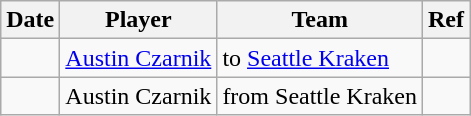<table class="wikitable">
<tr>
<th>Date</th>
<th>Player</th>
<th>Team</th>
<th>Ref</th>
</tr>
<tr>
<td></td>
<td><a href='#'>Austin Czarnik</a></td>
<td>to <a href='#'>Seattle Kraken</a></td>
<td></td>
</tr>
<tr>
<td></td>
<td>Austin Czarnik</td>
<td>from Seattle Kraken</td>
<td></td>
</tr>
</table>
